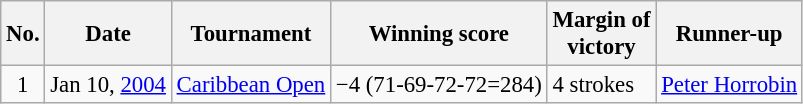<table class="wikitable" style="font-size:95%;">
<tr>
<th>No.</th>
<th>Date</th>
<th>Tournament</th>
<th>Winning score</th>
<th>Margin of<br>victory</th>
<th>Runner-up</th>
</tr>
<tr>
<td align=center>1</td>
<td align=right>Jan 10, <a href='#'>2004</a></td>
<td><a href='#'>Caribbean Open</a></td>
<td>−4 (71-69-72-72=284)</td>
<td>4 strokes</td>
<td> <a href='#'>Peter Horrobin</a></td>
</tr>
</table>
